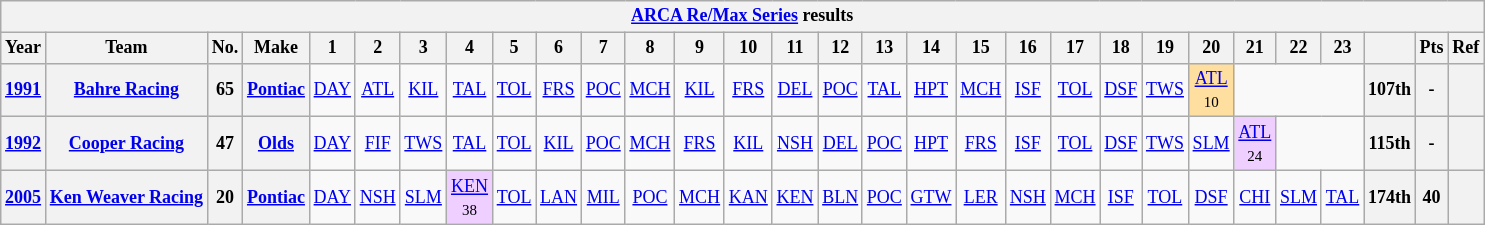<table class="wikitable" style="text-align:center; font-size:75%">
<tr>
<th colspan=45><a href='#'>ARCA Re/Max Series</a> results</th>
</tr>
<tr>
<th>Year</th>
<th>Team</th>
<th>No.</th>
<th>Make</th>
<th>1</th>
<th>2</th>
<th>3</th>
<th>4</th>
<th>5</th>
<th>6</th>
<th>7</th>
<th>8</th>
<th>9</th>
<th>10</th>
<th>11</th>
<th>12</th>
<th>13</th>
<th>14</th>
<th>15</th>
<th>16</th>
<th>17</th>
<th>18</th>
<th>19</th>
<th>20</th>
<th>21</th>
<th>22</th>
<th>23</th>
<th></th>
<th>Pts</th>
<th>Ref</th>
</tr>
<tr>
<th><a href='#'>1991</a></th>
<th><a href='#'>Bahre Racing</a></th>
<th>65</th>
<th><a href='#'>Pontiac</a></th>
<td><a href='#'>DAY</a></td>
<td><a href='#'>ATL</a></td>
<td><a href='#'>KIL</a></td>
<td><a href='#'>TAL</a></td>
<td><a href='#'>TOL</a></td>
<td><a href='#'>FRS</a></td>
<td><a href='#'>POC</a></td>
<td><a href='#'>MCH</a></td>
<td><a href='#'>KIL</a></td>
<td><a href='#'>FRS</a></td>
<td><a href='#'>DEL</a></td>
<td><a href='#'>POC</a></td>
<td><a href='#'>TAL</a></td>
<td><a href='#'>HPT</a></td>
<td><a href='#'>MCH</a></td>
<td><a href='#'>ISF</a></td>
<td><a href='#'>TOL</a></td>
<td><a href='#'>DSF</a></td>
<td><a href='#'>TWS</a></td>
<td style="background:#ffdf9f;"><a href='#'>ATL</a><br><small>10</small></td>
<td colspan=3></td>
<th>107th</th>
<th>-</th>
<th></th>
</tr>
<tr>
<th><a href='#'>1992</a></th>
<th><a href='#'>Cooper Racing</a></th>
<th>47</th>
<th><a href='#'>Olds</a></th>
<td><a href='#'>DAY</a></td>
<td><a href='#'>FIF</a></td>
<td><a href='#'>TWS</a></td>
<td><a href='#'>TAL</a></td>
<td><a href='#'>TOL</a></td>
<td><a href='#'>KIL</a></td>
<td><a href='#'>POC</a></td>
<td><a href='#'>MCH</a></td>
<td><a href='#'>FRS</a></td>
<td><a href='#'>KIL</a></td>
<td><a href='#'>NSH</a></td>
<td><a href='#'>DEL</a></td>
<td><a href='#'>POC</a></td>
<td><a href='#'>HPT</a></td>
<td><a href='#'>FRS</a></td>
<td><a href='#'>ISF</a></td>
<td><a href='#'>TOL</a></td>
<td><a href='#'>DSF</a></td>
<td><a href='#'>TWS</a></td>
<td><a href='#'>SLM</a></td>
<td style="background:#EFCFFF;"><a href='#'>ATL</a><br><small>24</small></td>
<td colspan=2></td>
<th>115th</th>
<th>-</th>
<th></th>
</tr>
<tr>
<th><a href='#'>2005</a></th>
<th><a href='#'>Ken Weaver Racing</a></th>
<th>20</th>
<th><a href='#'>Pontiac</a></th>
<td><a href='#'>DAY</a></td>
<td><a href='#'>NSH</a></td>
<td><a href='#'>SLM</a></td>
<td style="background:#EFCFFF;"><a href='#'>KEN</a><br><small>38</small></td>
<td><a href='#'>TOL</a></td>
<td><a href='#'>LAN</a></td>
<td><a href='#'>MIL</a></td>
<td><a href='#'>POC</a></td>
<td><a href='#'>MCH</a></td>
<td><a href='#'>KAN</a></td>
<td><a href='#'>KEN</a></td>
<td><a href='#'>BLN</a></td>
<td><a href='#'>POC</a></td>
<td><a href='#'>GTW</a></td>
<td><a href='#'>LER</a></td>
<td><a href='#'>NSH</a></td>
<td><a href='#'>MCH</a></td>
<td><a href='#'>ISF</a></td>
<td><a href='#'>TOL</a></td>
<td><a href='#'>DSF</a></td>
<td><a href='#'>CHI</a></td>
<td><a href='#'>SLM</a></td>
<td><a href='#'>TAL</a></td>
<th>174th</th>
<th>40</th>
<th></th>
</tr>
</table>
